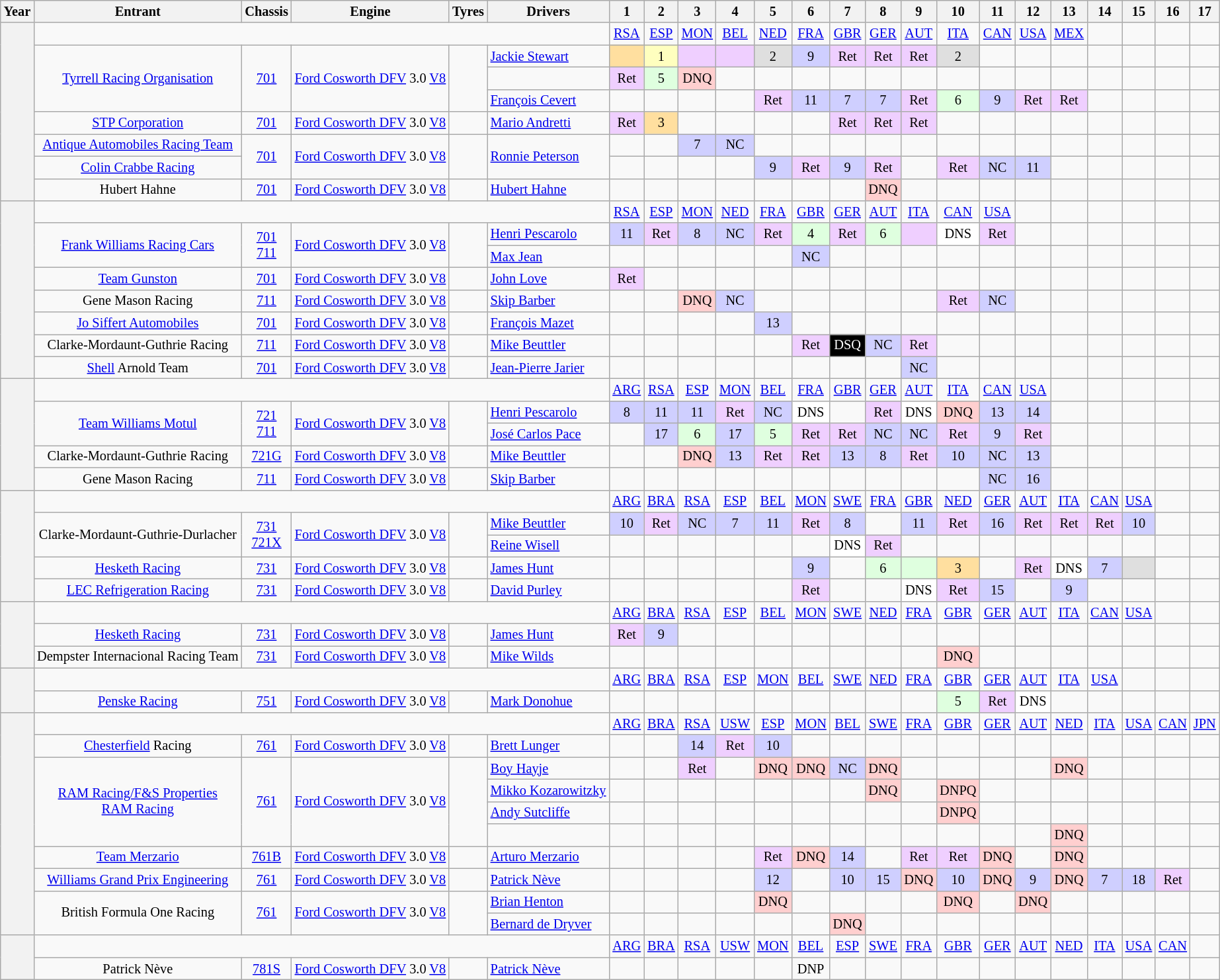<table class="wikitable" style="text-align:center; font-size:85%">
<tr>
<th>Year</th>
<th>Entrant</th>
<th>Chassis</th>
<th>Engine</th>
<th>Tyres</th>
<th>Drivers</th>
<th>1</th>
<th>2</th>
<th>3</th>
<th>4</th>
<th>5</th>
<th>6</th>
<th>7</th>
<th>8</th>
<th>9</th>
<th>10</th>
<th>11</th>
<th>12</th>
<th>13</th>
<th>14</th>
<th>15</th>
<th>16</th>
<th>17</th>
</tr>
<tr>
<th rowspan=8></th>
<td colspan=5></td>
<td><a href='#'>RSA</a></td>
<td><a href='#'>ESP</a></td>
<td><a href='#'>MON</a></td>
<td><a href='#'>BEL</a></td>
<td><a href='#'>NED</a></td>
<td><a href='#'>FRA</a></td>
<td><a href='#'>GBR</a></td>
<td><a href='#'>GER</a></td>
<td><a href='#'>AUT</a></td>
<td><a href='#'>ITA</a></td>
<td><a href='#'>CAN</a></td>
<td><a href='#'>USA</a></td>
<td><a href='#'>MEX</a></td>
<td></td>
<td></td>
<td></td>
<td></td>
</tr>
<tr>
<td rowspan=3><a href='#'>Tyrrell Racing Organisation</a></td>
<td rowspan=3><a href='#'>701</a></td>
<td rowspan=3><a href='#'>Ford Cosworth DFV</a> 3.0 <a href='#'>V8</a></td>
<td rowspan=3></td>
<td style="text-align:left"> <a href='#'>Jackie Stewart</a></td>
<td style="background:#FFDF9F;"></td>
<td style="background:#FFFFBF;">1</td>
<td style="background:#EFCFFF;"></td>
<td style="background:#EFCFFF;"></td>
<td style="background:#DFDFDF;">2</td>
<td style="background:#CFCFFF;">9</td>
<td style="background:#EFCFFF;">Ret</td>
<td style="background:#EFCFFF;">Ret</td>
<td style="background:#EFCFFF;">Ret</td>
<td style="background:#DFDFDF;">2</td>
<td></td>
<td></td>
<td></td>
<td></td>
<td></td>
<td></td>
<td></td>
</tr>
<tr>
<td style="text-align:left"></td>
<td style="background:#EFCFFF;">Ret</td>
<td style="background:#DFFFDF;">5</td>
<td style="background:#FFCFCF;">DNQ</td>
<td></td>
<td></td>
<td></td>
<td></td>
<td></td>
<td></td>
<td></td>
<td></td>
<td></td>
<td></td>
<td></td>
<td></td>
<td></td>
<td></td>
</tr>
<tr>
<td style="text-align:left"> <a href='#'>François Cevert</a></td>
<td></td>
<td></td>
<td></td>
<td></td>
<td style="background:#EFCFFF;">Ret</td>
<td style="background:#CFCFFF;">11</td>
<td style="background:#CFCFFF;">7</td>
<td style="background:#CFCFFF;">7</td>
<td style="background:#EFCFFF;">Ret</td>
<td style="background:#DFFFDF;">6</td>
<td style="background:#CFCFFF;">9</td>
<td style="background:#EFCFFF;">Ret</td>
<td style="background:#EFCFFF;">Ret</td>
<td></td>
<td></td>
<td></td>
<td></td>
</tr>
<tr>
<td><a href='#'>STP Corporation</a></td>
<td><a href='#'>701</a></td>
<td><a href='#'>Ford Cosworth DFV</a> 3.0 <a href='#'>V8</a></td>
<td></td>
<td style="text-align:left"> <a href='#'>Mario Andretti</a></td>
<td style="background:#EFCFFF;">Ret</td>
<td style="background:#FFDF9F;">3</td>
<td></td>
<td></td>
<td></td>
<td></td>
<td style="background:#EFCFFF;">Ret</td>
<td style="background:#EFCFFF;">Ret</td>
<td style="background:#EFCFFF;">Ret</td>
<td></td>
<td></td>
<td></td>
<td></td>
<td></td>
<td></td>
<td></td>
<td></td>
</tr>
<tr>
<td><a href='#'>Antique Automobiles Racing Team</a></td>
<td rowspan=2><a href='#'>701</a></td>
<td rowspan=2><a href='#'>Ford Cosworth DFV</a> 3.0 <a href='#'>V8</a></td>
<td rowspan=2></td>
<td align="left" rowspan=2> <a href='#'>Ronnie Peterson</a></td>
<td></td>
<td></td>
<td style="background:#CFCFFF;">7</td>
<td style="background:#CFCFFF;">NC</td>
<td></td>
<td></td>
<td></td>
<td></td>
<td></td>
<td></td>
<td></td>
<td></td>
<td></td>
<td></td>
<td></td>
<td></td>
<td></td>
</tr>
<tr>
<td><a href='#'>Colin Crabbe Racing</a></td>
<td></td>
<td></td>
<td></td>
<td></td>
<td style="background:#CFCFFF;">9</td>
<td style="background:#EFCFFF;">Ret</td>
<td style="background:#CFCFFF;">9</td>
<td style="background:#EFCFFF;">Ret</td>
<td></td>
<td style="background:#EFCFFF;">Ret</td>
<td style="background:#CFCFFF;">NC</td>
<td style="background:#CFCFFF;">11</td>
<td></td>
<td></td>
<td></td>
<td></td>
<td></td>
</tr>
<tr>
<td>Hubert Hahne</td>
<td><a href='#'>701</a></td>
<td><a href='#'>Ford Cosworth DFV</a> 3.0 <a href='#'>V8</a></td>
<td></td>
<td style="text-align:left"> <a href='#'>Hubert Hahne</a></td>
<td></td>
<td></td>
<td></td>
<td></td>
<td></td>
<td></td>
<td></td>
<td style="background:#FFCFCF;">DNQ</td>
<td></td>
<td></td>
<td></td>
<td></td>
<td></td>
<td></td>
<td></td>
<td></td>
<td></td>
</tr>
<tr>
<th rowspan=8></th>
<td colspan=5></td>
<td><a href='#'>RSA</a></td>
<td><a href='#'>ESP</a></td>
<td><a href='#'>MON</a></td>
<td><a href='#'>NED</a></td>
<td><a href='#'>FRA</a></td>
<td><a href='#'>GBR</a></td>
<td><a href='#'>GER</a></td>
<td><a href='#'>AUT</a></td>
<td><a href='#'>ITA</a></td>
<td><a href='#'>CAN</a></td>
<td><a href='#'>USA</a></td>
<td></td>
<td></td>
<td></td>
<td></td>
<td></td>
<td></td>
</tr>
<tr>
<td rowspan=2><a href='#'>Frank Williams Racing Cars</a></td>
<td rowspan=2><a href='#'>701</a><br><a href='#'>711</a></td>
<td rowspan=2><a href='#'>Ford Cosworth DFV</a> 3.0 <a href='#'>V8</a></td>
<td rowspan=2></td>
<td style="text-align:left"> <a href='#'>Henri Pescarolo</a></td>
<td style="background:#CFCFFF;">11</td>
<td style="background:#EFCFFF;">Ret</td>
<td style="background:#CFCFFF;">8</td>
<td style="background:#CFCFFF;">NC</td>
<td style="background:#EFCFFF;">Ret</td>
<td style="background:#DFFFDF;">4</td>
<td style="background:#EFCFFF;">Ret</td>
<td style="background:#DFFFDF;">6</td>
<td style="background:#EFCFFF;"></td>
<td style="background:#FFFFFF;">DNS</td>
<td style="background:#EFCFFF;">Ret</td>
<td></td>
<td></td>
<td></td>
<td></td>
<td></td>
<td></td>
</tr>
<tr>
<td align="left"> <a href='#'>Max Jean</a></td>
<td></td>
<td></td>
<td></td>
<td></td>
<td></td>
<td style="background:#CFCFFF;">NC</td>
<td></td>
<td></td>
<td></td>
<td></td>
<td></td>
<td></td>
<td></td>
<td></td>
<td></td>
<td></td>
<td></td>
</tr>
<tr>
<td><a href='#'>Team Gunston</a></td>
<td><a href='#'>701</a></td>
<td><a href='#'>Ford Cosworth DFV</a> 3.0 <a href='#'>V8</a></td>
<td></td>
<td align="left"> <a href='#'>John Love</a></td>
<td style="background:#EFCFFF;">Ret</td>
<td></td>
<td></td>
<td></td>
<td></td>
<td></td>
<td></td>
<td></td>
<td></td>
<td></td>
<td></td>
<td></td>
<td></td>
<td></td>
<td></td>
<td></td>
<td></td>
</tr>
<tr>
<td>Gene Mason Racing</td>
<td><a href='#'>711</a></td>
<td><a href='#'>Ford Cosworth DFV</a> 3.0 <a href='#'>V8</a></td>
<td></td>
<td style="text-align:left"> <a href='#'>Skip Barber</a></td>
<td></td>
<td></td>
<td style="background:#FFCFCF;">DNQ</td>
<td style="background:#CFCFFF;">NC</td>
<td></td>
<td></td>
<td></td>
<td></td>
<td></td>
<td style="background:#EFCFFF;">Ret</td>
<td style="background:#CFCFFF;">NC</td>
<td></td>
<td></td>
<td></td>
<td></td>
<td></td>
<td></td>
</tr>
<tr>
<td><a href='#'>Jo Siffert Automobiles</a></td>
<td><a href='#'>701</a></td>
<td><a href='#'>Ford Cosworth DFV</a> 3.0 <a href='#'>V8</a></td>
<td></td>
<td style="text-align:left"> <a href='#'>François Mazet</a></td>
<td></td>
<td></td>
<td></td>
<td></td>
<td style="background:#CFCFFF;">13</td>
<td></td>
<td></td>
<td></td>
<td></td>
<td></td>
<td></td>
<td></td>
<td></td>
<td></td>
<td></td>
<td></td>
<td></td>
</tr>
<tr>
<td>Clarke-Mordaunt-Guthrie Racing</td>
<td><a href='#'>711</a></td>
<td><a href='#'>Ford Cosworth DFV</a> 3.0 <a href='#'>V8</a></td>
<td></td>
<td align="left"> <a href='#'>Mike Beuttler</a></td>
<td></td>
<td></td>
<td></td>
<td></td>
<td></td>
<td style="background:#EFCFFF;">Ret</td>
<td style="background:#000000; color:#ffffff">DSQ</td>
<td style="background:#CFCFFF;">NC</td>
<td style="background:#EFCFFF;">Ret</td>
<td></td>
<td></td>
<td></td>
<td></td>
<td></td>
<td></td>
<td></td>
<td></td>
</tr>
<tr>
<td><a href='#'>Shell</a> Arnold Team</td>
<td><a href='#'>701</a></td>
<td><a href='#'>Ford Cosworth DFV</a> 3.0 <a href='#'>V8</a></td>
<td></td>
<td style="text-align:left"> <a href='#'>Jean-Pierre Jarier</a></td>
<td></td>
<td></td>
<td></td>
<td></td>
<td></td>
<td></td>
<td></td>
<td></td>
<td style="background:#CFCFFF;">NC</td>
<td></td>
<td></td>
<td></td>
<td></td>
<td></td>
<td></td>
<td></td>
<td></td>
</tr>
<tr>
<th rowspan=5></th>
<td colspan=5></td>
<td><a href='#'>ARG</a></td>
<td><a href='#'>RSA</a></td>
<td><a href='#'>ESP</a></td>
<td><a href='#'>MON</a></td>
<td><a href='#'>BEL</a></td>
<td><a href='#'>FRA</a></td>
<td><a href='#'>GBR</a></td>
<td><a href='#'>GER</a></td>
<td><a href='#'>AUT</a></td>
<td><a href='#'>ITA</a></td>
<td><a href='#'>CAN</a></td>
<td><a href='#'>USA</a></td>
<td></td>
<td></td>
<td></td>
<td></td>
<td></td>
</tr>
<tr>
<td rowspan=2><a href='#'>Team Williams Motul</a></td>
<td rowspan=2><a href='#'>721</a><br><a href='#'>711</a></td>
<td rowspan=2><a href='#'>Ford Cosworth DFV</a> 3.0 <a href='#'>V8</a></td>
<td rowspan=2></td>
<td style="text-align:left"> <a href='#'>Henri Pescarolo</a></td>
<td style="background:#CFCFFF;">8</td>
<td style="background:#CFCFFF;">11</td>
<td style="background:#CFCFFF;">11</td>
<td style="background:#EFCFFF;">Ret</td>
<td style="background:#CFCFFF;">NC</td>
<td style="background:#FFFFFF;">DNS</td>
<td></td>
<td style="background:#EFCFFF;">Ret</td>
<td style="background:#FFFFFF;">DNS</td>
<td style="background:#FFCFCF;">DNQ</td>
<td style="background:#CFCFFF;">13</td>
<td style="background:#CFCFFF;">14</td>
<td></td>
<td></td>
<td></td>
<td></td>
<td></td>
</tr>
<tr>
<td style="text-align:left"> <a href='#'>José Carlos Pace</a></td>
<td></td>
<td style="background:#CFCFFF;">17</td>
<td style="background:#DFFFDF;">6</td>
<td style="background:#CFCFFF;">17</td>
<td style="background:#DFFFDF;">5</td>
<td style="background:#EFCFFF;">Ret</td>
<td style="background:#EFCFFF;">Ret</td>
<td style="background:#CFCFFF;">NC</td>
<td style="background:#CFCFFF;">NC</td>
<td style="background:#EFCFFF;">Ret</td>
<td style="background:#CFCFFF;">9</td>
<td style="background:#EFCFFF;">Ret</td>
<td></td>
<td></td>
<td></td>
<td></td>
<td></td>
</tr>
<tr>
<td>Clarke-Mordaunt-Guthrie Racing</td>
<td><a href='#'>721G</a></td>
<td><a href='#'>Ford Cosworth DFV</a> 3.0 <a href='#'>V8</a></td>
<td></td>
<td align="left"> <a href='#'>Mike Beuttler</a></td>
<td></td>
<td></td>
<td style="background:#FFCFCF;">DNQ</td>
<td style="background:#CFCFFF;">13</td>
<td style="background:#EFCFFF;">Ret</td>
<td style="background:#EFCFFF;">Ret</td>
<td style="background:#CFCFFF;">13</td>
<td style="background:#CFCFFF;">8</td>
<td style="background:#EFCFFF;">Ret</td>
<td style="background:#CFCFFF;">10</td>
<td style="background:#CFCFFF;">NC</td>
<td style="background:#CFCFFF;">13</td>
<td></td>
<td></td>
<td></td>
<td></td>
<td></td>
</tr>
<tr>
<td>Gene Mason Racing</td>
<td><a href='#'>711</a></td>
<td><a href='#'>Ford Cosworth DFV</a> 3.0 <a href='#'>V8</a></td>
<td></td>
<td style="text-align:left"> <a href='#'>Skip Barber</a></td>
<td></td>
<td></td>
<td></td>
<td></td>
<td></td>
<td></td>
<td></td>
<td></td>
<td></td>
<td></td>
<td style="background:#CFCFFF;">NC</td>
<td style="background:#CFCFFF;">16</td>
<td></td>
<td></td>
<td></td>
<td></td>
<td></td>
</tr>
<tr>
<th rowspan=5></th>
<td colspan=5></td>
<td><a href='#'>ARG</a></td>
<td><a href='#'>BRA</a></td>
<td><a href='#'>RSA</a></td>
<td><a href='#'>ESP</a></td>
<td><a href='#'>BEL</a></td>
<td><a href='#'>MON</a></td>
<td><a href='#'>SWE</a></td>
<td><a href='#'>FRA</a></td>
<td><a href='#'>GBR</a></td>
<td><a href='#'>NED</a></td>
<td><a href='#'>GER</a></td>
<td><a href='#'>AUT</a></td>
<td><a href='#'>ITA</a></td>
<td><a href='#'>CAN</a></td>
<td><a href='#'>USA</a></td>
<td></td>
<td></td>
</tr>
<tr>
<td rowspan=2>Clarke-Mordaunt-Guthrie-Durlacher</td>
<td rowspan=2><a href='#'>731</a><br><a href='#'>721X</a></td>
<td rowspan=2><a href='#'>Ford Cosworth DFV</a> 3.0 <a href='#'>V8</a></td>
<td rowspan=2></td>
<td align="left"> <a href='#'>Mike Beuttler</a></td>
<td style="background:#CFCFFF;">10</td>
<td style="background:#EFCFFF;">Ret</td>
<td style="background:#CFCFFF;">NC</td>
<td style="background:#CFCFFF;">7</td>
<td style="background:#CFCFFF;">11</td>
<td style="background:#EFCFFF;">Ret</td>
<td style="background:#CFCFFF;">8</td>
<td></td>
<td style="background:#CFCFFF;">11</td>
<td style="background:#EFCFFF;">Ret</td>
<td style="background:#CFCFFF;">16</td>
<td style="background:#EFCFFF;">Ret</td>
<td style="background:#EFCFFF;">Ret</td>
<td style="background:#EFCFFF;">Ret</td>
<td style="background:#CFCFFF;">10</td>
<td></td>
<td></td>
</tr>
<tr>
<td align="left"> <a href='#'>Reine Wisell</a></td>
<td></td>
<td></td>
<td></td>
<td></td>
<td></td>
<td></td>
<td style="background:#ffffff;">DNS</td>
<td style="background:#EFCFFF;">Ret</td>
<td></td>
<td></td>
<td></td>
<td></td>
<td></td>
<td></td>
<td></td>
<td></td>
<td></td>
</tr>
<tr>
<td><a href='#'>Hesketh Racing</a></td>
<td><a href='#'>731</a></td>
<td><a href='#'>Ford Cosworth DFV</a> 3.0 <a href='#'>V8</a></td>
<td></td>
<td style="text-align:left"> <a href='#'>James Hunt</a></td>
<td></td>
<td></td>
<td></td>
<td></td>
<td></td>
<td style="background:#CFCFFF;">9</td>
<td></td>
<td style="background:#DFFFDF;">6</td>
<td style="background:#DFFFDF;"></td>
<td style="background:#FFDF9F;">3</td>
<td></td>
<td style="background:#EFCFFF;">Ret</td>
<td style="background:#ffffff;">DNS</td>
<td style="background:#CFCFFF;">7</td>
<td style="background:#DFDFDF;"></td>
<td></td>
<td></td>
</tr>
<tr>
<td><a href='#'>LEC Refrigeration Racing</a></td>
<td><a href='#'>731</a></td>
<td><a href='#'>Ford Cosworth DFV</a> 3.0 <a href='#'>V8</a></td>
<td></td>
<td style="text-align:left"> <a href='#'>David Purley</a></td>
<td></td>
<td></td>
<td></td>
<td></td>
<td></td>
<td style="background:#EFCFFF;">Ret</td>
<td></td>
<td></td>
<td style="background:#ffffff;">DNS</td>
<td style="background:#EFCFFF;">Ret</td>
<td style="background:#CFCFFF;">15</td>
<td></td>
<td style="background:#CFCFFF;">9</td>
<td></td>
<td></td>
<td></td>
<td></td>
</tr>
<tr>
<th rowspan=3></th>
<td colspan=5></td>
<td><a href='#'>ARG</a></td>
<td><a href='#'>BRA</a></td>
<td><a href='#'>RSA</a></td>
<td><a href='#'>ESP</a></td>
<td><a href='#'>BEL</a></td>
<td><a href='#'>MON</a></td>
<td><a href='#'>SWE</a></td>
<td><a href='#'>NED</a></td>
<td><a href='#'>FRA</a></td>
<td><a href='#'>GBR</a></td>
<td><a href='#'>GER</a></td>
<td><a href='#'>AUT</a></td>
<td><a href='#'>ITA</a></td>
<td><a href='#'>CAN</a></td>
<td><a href='#'>USA</a></td>
<td></td>
<td></td>
</tr>
<tr>
<td><a href='#'>Hesketh Racing</a></td>
<td><a href='#'>731</a></td>
<td><a href='#'>Ford Cosworth DFV</a> 3.0 <a href='#'>V8</a></td>
<td></td>
<td style="text-align:left"> <a href='#'>James Hunt</a></td>
<td style="background:#EFCFFF;">Ret</td>
<td style="background:#CFCFFF;">9</td>
<td></td>
<td></td>
<td></td>
<td></td>
<td></td>
<td></td>
<td></td>
<td></td>
<td></td>
<td></td>
<td></td>
<td></td>
<td></td>
<td></td>
<td></td>
</tr>
<tr>
<td>Dempster Internacional Racing Team</td>
<td><a href='#'>731</a></td>
<td><a href='#'>Ford Cosworth DFV</a> 3.0 <a href='#'>V8</a></td>
<td></td>
<td align="left"> <a href='#'>Mike Wilds</a></td>
<td></td>
<td></td>
<td></td>
<td></td>
<td></td>
<td></td>
<td></td>
<td></td>
<td></td>
<td style="background:#FFCFCF;">DNQ</td>
<td></td>
<td></td>
<td></td>
<td></td>
<td></td>
<td></td>
<td></td>
</tr>
<tr>
<th rowspan=2></th>
<td colspan=5></td>
<td><a href='#'>ARG</a></td>
<td><a href='#'>BRA</a></td>
<td><a href='#'>RSA</a></td>
<td><a href='#'>ESP</a></td>
<td><a href='#'>MON</a></td>
<td><a href='#'>BEL</a></td>
<td><a href='#'>SWE</a></td>
<td><a href='#'>NED</a></td>
<td><a href='#'>FRA</a></td>
<td><a href='#'>GBR</a></td>
<td><a href='#'>GER</a></td>
<td><a href='#'>AUT</a></td>
<td><a href='#'>ITA</a></td>
<td><a href='#'>USA</a></td>
<td></td>
<td></td>
<td></td>
</tr>
<tr>
<td><a href='#'>Penske Racing</a></td>
<td><a href='#'>751</a></td>
<td><a href='#'>Ford Cosworth DFV</a> 3.0 <a href='#'>V8</a></td>
<td></td>
<td style="text-align:left"> <a href='#'>Mark Donohue</a></td>
<td></td>
<td></td>
<td></td>
<td></td>
<td></td>
<td></td>
<td></td>
<td></td>
<td></td>
<td style="background:#DFFFDF;">5</td>
<td style="background:#EFCFFF;">Ret</td>
<td style="background:#ffffff;">DNS</td>
<td></td>
<td></td>
<td></td>
<td></td>
<td></td>
</tr>
<tr>
<th rowspan=10></th>
<td colspan=5></td>
<td><a href='#'>ARG</a></td>
<td><a href='#'>BRA</a></td>
<td><a href='#'>RSA</a></td>
<td><a href='#'>USW</a></td>
<td><a href='#'>ESP</a></td>
<td><a href='#'>MON</a></td>
<td><a href='#'>BEL</a></td>
<td><a href='#'>SWE</a></td>
<td><a href='#'>FRA</a></td>
<td><a href='#'>GBR</a></td>
<td><a href='#'>GER</a></td>
<td><a href='#'>AUT</a></td>
<td><a href='#'>NED</a></td>
<td><a href='#'>ITA</a></td>
<td><a href='#'>USA</a></td>
<td><a href='#'>CAN</a></td>
<td><a href='#'>JPN</a></td>
</tr>
<tr>
<td><a href='#'>Chesterfield</a> Racing</td>
<td><a href='#'>761</a></td>
<td><a href='#'>Ford Cosworth DFV</a> 3.0 <a href='#'>V8</a></td>
<td></td>
<td style="text-align:left"> <a href='#'>Brett Lunger</a></td>
<td></td>
<td></td>
<td style="background:#CFCFFF;">14</td>
<td style="background:#EFCFFF;">Ret</td>
<td style="background:#CFCFFF;">10</td>
<td></td>
<td></td>
<td></td>
<td></td>
<td></td>
<td></td>
<td></td>
<td></td>
<td></td>
<td></td>
<td></td>
<td></td>
</tr>
<tr>
<td rowspan=4><a href='#'>RAM Racing/F&S Properties</a><br><a href='#'>RAM Racing</a></td>
<td rowspan=4><a href='#'>761</a></td>
<td rowspan=4><a href='#'>Ford Cosworth DFV</a> 3.0 <a href='#'>V8</a></td>
<td rowspan=4></td>
<td style="text-align:left"> <a href='#'>Boy Hayje</a></td>
<td></td>
<td></td>
<td style="background:#EFCFFF;">Ret</td>
<td></td>
<td style="background:#FFCFCF;">DNQ</td>
<td style="background:#FFCFCF;">DNQ</td>
<td style="background:#CFCFFF;">NC</td>
<td style="background:#FFCFCF;">DNQ</td>
<td></td>
<td></td>
<td></td>
<td></td>
<td style="background:#FFCFCF;">DNQ</td>
<td></td>
<td></td>
<td></td>
<td></td>
</tr>
<tr>
<td style="text-align:left"> <a href='#'>Mikko Kozarowitzky</a></td>
<td></td>
<td></td>
<td></td>
<td></td>
<td></td>
<td></td>
<td></td>
<td style="background:#FFCFCF;">DNQ</td>
<td></td>
<td style="background:#FFCFCF;">DNPQ</td>
<td></td>
<td></td>
<td></td>
<td></td>
<td></td>
<td></td>
<td></td>
</tr>
<tr>
<td style="text-align:left"> <a href='#'>Andy Sutcliffe</a></td>
<td></td>
<td></td>
<td></td>
<td></td>
<td></td>
<td></td>
<td></td>
<td></td>
<td></td>
<td style="background:#FFCFCF;">DNPQ</td>
<td></td>
<td></td>
<td></td>
<td></td>
<td></td>
<td></td>
<td></td>
</tr>
<tr>
<td style="text-align:left"></td>
<td></td>
<td></td>
<td></td>
<td></td>
<td></td>
<td></td>
<td></td>
<td></td>
<td></td>
<td></td>
<td></td>
<td></td>
<td style="background:#FFCFCF;">DNQ</td>
<td></td>
<td></td>
<td></td>
<td></td>
</tr>
<tr>
<td><a href='#'>Team Merzario</a></td>
<td><a href='#'>761B</a></td>
<td><a href='#'>Ford Cosworth DFV</a> 3.0 <a href='#'>V8</a></td>
<td></td>
<td style="text-align:left"> <a href='#'>Arturo Merzario</a></td>
<td></td>
<td></td>
<td></td>
<td></td>
<td style="background:#EFCFFF;">Ret</td>
<td style="background:#FFCFCF;">DNQ</td>
<td style="background:#CFCFFF;">14</td>
<td></td>
<td style="background:#EFCFFF;">Ret</td>
<td style="background:#EFCFFF;">Ret</td>
<td style="background:#FFCFCF;">DNQ</td>
<td></td>
<td style="background:#FFCFCF;">DNQ</td>
<td></td>
<td></td>
<td></td>
<td></td>
</tr>
<tr>
<td><a href='#'>Williams Grand Prix Engineering</a></td>
<td><a href='#'>761</a></td>
<td><a href='#'>Ford Cosworth DFV</a> 3.0 <a href='#'>V8</a></td>
<td></td>
<td style="text-align:left"> <a href='#'>Patrick Nève</a></td>
<td></td>
<td></td>
<td></td>
<td></td>
<td style="background:#CFCFFF;">12</td>
<td></td>
<td style="background:#CFCFFF;">10</td>
<td style="background:#CFCFFF;">15</td>
<td style="background:#FFCFCF;">DNQ</td>
<td style="background:#CFCFFF;">10</td>
<td style="background:#FFCFCF;">DNQ</td>
<td style="background:#CFCFFF;">9</td>
<td style="background:#FFCFCF;">DNQ</td>
<td style="background:#CFCFFF;">7</td>
<td style="background:#CFCFFF;">18</td>
<td style="background:#EFCFFF;">Ret</td>
<td></td>
</tr>
<tr>
<td rowspan=2>British Formula One Racing</td>
<td rowspan=2><a href='#'>761</a></td>
<td rowspan=2><a href='#'>Ford Cosworth DFV</a> 3.0 <a href='#'>V8</a></td>
<td rowspan=2></td>
<td style="text-align:left"> <a href='#'>Brian Henton</a></td>
<td></td>
<td></td>
<td></td>
<td></td>
<td style="background:#FFCFCF;">DNQ</td>
<td></td>
<td></td>
<td></td>
<td></td>
<td style="background:#FFCFCF;">DNQ</td>
<td></td>
<td style="background:#FFCFCF;">DNQ</td>
<td></td>
<td></td>
<td></td>
<td></td>
<td></td>
</tr>
<tr>
<td style="text-align:left"> <a href='#'>Bernard de Dryver</a></td>
<td></td>
<td></td>
<td></td>
<td></td>
<td></td>
<td></td>
<td style="background:#FFCFCF;">DNQ</td>
<td></td>
<td></td>
<td></td>
<td></td>
<td></td>
<td></td>
<td></td>
<td></td>
<td></td>
<td></td>
</tr>
<tr>
<th rowspan=2></th>
<td colspan=5></td>
<td><a href='#'>ARG</a></td>
<td><a href='#'>BRA</a></td>
<td><a href='#'>RSA</a></td>
<td><a href='#'>USW</a></td>
<td><a href='#'>MON</a></td>
<td><a href='#'>BEL</a></td>
<td><a href='#'>ESP</a></td>
<td><a href='#'>SWE</a></td>
<td><a href='#'>FRA</a></td>
<td><a href='#'>GBR</a></td>
<td><a href='#'>GER</a></td>
<td><a href='#'>AUT</a></td>
<td><a href='#'>NED</a></td>
<td><a href='#'>ITA</a></td>
<td><a href='#'>USA</a></td>
<td><a href='#'>CAN</a></td>
<td></td>
</tr>
<tr>
<td>Patrick Nève</td>
<td><a href='#'>781S</a></td>
<td><a href='#'>Ford Cosworth DFV</a> 3.0 <a href='#'>V8</a></td>
<td></td>
<td style="text-align:left"> <a href='#'>Patrick Nève</a></td>
<td></td>
<td></td>
<td></td>
<td></td>
<td></td>
<td>DNP</td>
<td></td>
<td></td>
<td></td>
<td></td>
<td></td>
<td></td>
<td></td>
<td></td>
<td></td>
<td></td>
<td></td>
</tr>
</table>
